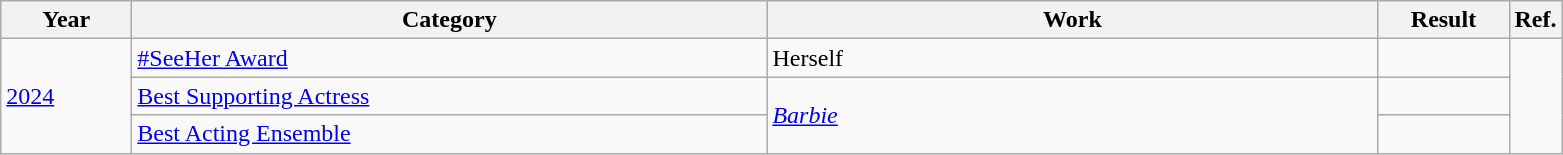<table class=wikitable>
<tr>
<th scope="col" style="width:5em;">Year</th>
<th scope="col" style="width:26em;">Category</th>
<th scope="col" style="width:25em;">Work</th>
<th scope="col" style="width:5em;">Result</th>
<th>Ref.</th>
</tr>
<tr>
<td rowspan="3"><a href='#'>2024</a></td>
<td><a href='#'>#SeeHer Award</a></td>
<td>Herself</td>
<td></td>
<td rowspan="3"></td>
</tr>
<tr>
<td><a href='#'>Best Supporting Actress</a></td>
<td rowspan="2"><em><a href='#'>Barbie</a></em></td>
<td></td>
</tr>
<tr>
<td><a href='#'>Best Acting Ensemble</a></td>
<td></td>
</tr>
</table>
